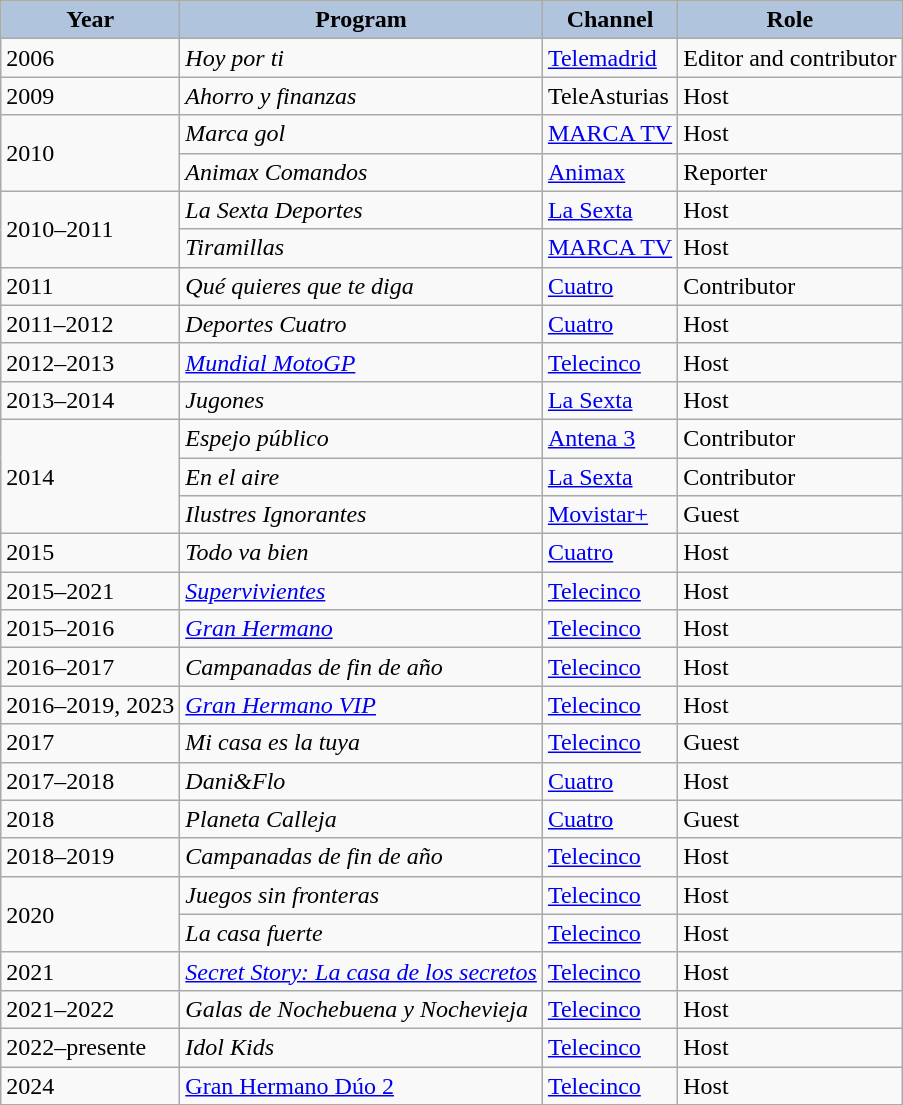<table class="wikitable">
<tr>
<th style="background: #B0C4DE;">Year</th>
<th style="background: #B0C4DE;">Program</th>
<th style="background: #B0C4DE;">Channel</th>
<th style="background: #B0C4DE;">Role</th>
</tr>
<tr>
<td>2006</td>
<td><em>Hoy por ti</em></td>
<td><a href='#'>Telemadrid</a></td>
<td>Editor and contributor</td>
</tr>
<tr>
<td>2009</td>
<td><em>Ahorro y finanzas</em></td>
<td>TeleAsturias</td>
<td>Host</td>
</tr>
<tr>
<td rowspan="2">2010</td>
<td><em>Marca gol</em></td>
<td><a href='#'>MARCA TV</a></td>
<td>Host</td>
</tr>
<tr>
<td><em>Animax Comandos</em></td>
<td><a href='#'>Animax</a></td>
<td>Reporter</td>
</tr>
<tr>
<td rowspan="2">2010–2011</td>
<td><em>La Sexta Deportes</em></td>
<td><a href='#'>La Sexta</a></td>
<td>Host</td>
</tr>
<tr>
<td><em>Tiramillas</em></td>
<td><a href='#'>MARCA TV</a></td>
<td>Host</td>
</tr>
<tr>
<td>2011</td>
<td><em>Qué quieres que te diga</em></td>
<td><a href='#'>Cuatro</a></td>
<td>Contributor</td>
</tr>
<tr>
<td>2011–2012</td>
<td><em>Deportes Cuatro</em></td>
<td><a href='#'>Cuatro</a></td>
<td>Host</td>
</tr>
<tr>
<td>2012–2013</td>
<td><a href='#'><em>Mundial MotoGP</em></a></td>
<td><a href='#'>Telecinco</a></td>
<td>Host</td>
</tr>
<tr>
<td>2013–2014</td>
<td><em>Jugones</em></td>
<td><a href='#'>La Sexta</a></td>
<td>Host</td>
</tr>
<tr>
<td rowspan="3">2014</td>
<td><em>Espejo público</em></td>
<td><a href='#'>Antena 3</a></td>
<td>Contributor</td>
</tr>
<tr>
<td><em>En el aire</em></td>
<td><a href='#'>La Sexta</a></td>
<td>Contributor</td>
</tr>
<tr>
<td><em>Ilustres Ignorantes</em></td>
<td><a href='#'>Movistar+</a></td>
<td>Guest</td>
</tr>
<tr>
<td>2015</td>
<td><em>Todo va bien</em></td>
<td><a href='#'>Cuatro</a></td>
<td>Host</td>
</tr>
<tr>
<td>2015–2021</td>
<td><em><a href='#'>Supervivientes</a></em></td>
<td><a href='#'>Telecinco</a></td>
<td>Host</td>
</tr>
<tr>
<td>2015–2016</td>
<td><em><a href='#'>Gran Hermano</a></em></td>
<td><a href='#'>Telecinco</a></td>
<td>Host</td>
</tr>
<tr>
<td>2016–2017</td>
<td><em>Campanadas de fin de año</em></td>
<td><a href='#'>Telecinco</a></td>
<td>Host</td>
</tr>
<tr>
<td>2016–2019, 2023</td>
<td><em><a href='#'>Gran Hermano VIP</a></em></td>
<td><a href='#'>Telecinco</a></td>
<td>Host</td>
</tr>
<tr>
<td>2017</td>
<td><em>Mi casa es la tuya</em></td>
<td><a href='#'>Telecinco</a></td>
<td>Guest</td>
</tr>
<tr>
<td>2017–2018</td>
<td><em>Dani&Flo</em></td>
<td><a href='#'>Cuatro</a></td>
<td>Host</td>
</tr>
<tr>
<td>2018</td>
<td><em>Planeta Calleja</em></td>
<td><a href='#'>Cuatro</a></td>
<td>Guest</td>
</tr>
<tr>
<td>2018–2019</td>
<td><em>Campanadas de fin de año</em></td>
<td><a href='#'>Telecinco</a></td>
<td>Host</td>
</tr>
<tr>
<td rowspan="2">2020</td>
<td><em>Juegos sin fronteras</em></td>
<td><a href='#'>Telecinco</a></td>
<td>Host</td>
</tr>
<tr>
<td><em>La casa fuerte</em></td>
<td><a href='#'>Telecinco</a></td>
<td>Host</td>
</tr>
<tr>
<td>2021</td>
<td><em><a href='#'>Secret Story: La casa de los secretos</a></em></td>
<td><a href='#'>Telecinco</a></td>
<td>Host</td>
</tr>
<tr>
<td>2021–2022</td>
<td><em>Galas de Nochebuena y Nochevieja</em></td>
<td><a href='#'>Telecinco</a></td>
<td>Host</td>
</tr>
<tr>
<td>2022–presente</td>
<td><em>Idol Kids</em></td>
<td><a href='#'>Telecinco</a></td>
<td>Host</td>
</tr>
<tr>
<td>2024</td>
<td><a href='#'>Gran Hermano Dúo 2</a></td>
<td><a href='#'>Telecinco</a></td>
<td>Host</td>
</tr>
</table>
